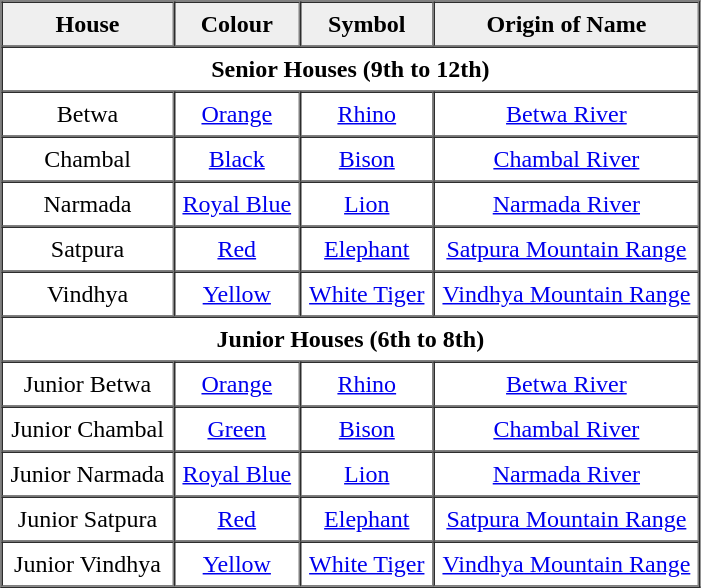<table border="1" cellpadding="5" cellspacing="0" style="text-align:center">
<tr>
<th style="background:#efefef;">House</th>
<th style="background:#efefef;">Colour</th>
<th style="background:#efefef;">Symbol</th>
<th style="background:#efefef;">Origin of Name</th>
</tr>
<tr>
<td colspan="4" style="text-align:center"><strong>Senior Houses (9th to 12th)</strong></td>
</tr>
<tr>
<td style="text-align:center">Betwa</td>
<td style="text-align:center" style="background:#FFA500;"><a href='#'>Orange</a></td>
<td style="text-align:center"><a href='#'>Rhino</a></td>
<td style="text-align:center"><a href='#'>Betwa River</a></td>
</tr>
<tr>
<td style="text-align:center">Chambal</td>
<td style="text-align:center" style="background:#008000;"><a href='#'>Black</a></td>
<td style="text-align:center"><a href='#'>Bison</a></td>
<td style="text-align:center"><a href='#'>Chambal River</a></td>
</tr>
<tr>
<td style="text-align:center">Narmada</td>
<td style="text-align:center" style="background:#0000FF;"><a href='#'>Royal Blue</a></td>
<td style="text-align:center"><a href='#'>Lion</a></td>
<td style="text-align:center"><a href='#'>Narmada River</a></td>
</tr>
<tr>
<td style="text-align:center">Satpura</td>
<td style="text-align:center" style="background:#FF0000;"><a href='#'>Red</a></td>
<td style="text-align:center"><a href='#'>Elephant</a></td>
<td style="text-align:center"><a href='#'>Satpura Mountain Range</a></td>
</tr>
<tr>
<td style="text-align:center">Vindhya</td>
<td style="text-align:center" style="background:#FFFF00;"><a href='#'>Yellow</a></td>
<td style="text-align:center"><a href='#'>White Tiger</a></td>
<td style="text-align:center"><a href='#'>Vindhya Mountain Range</a></td>
</tr>
<tr>
<td colspan="4" style="text-align:center"><strong>Junior Houses (6th to 8th)</strong></td>
</tr>
<tr>
<td style="text-align:center">Junior Betwa</td>
<td style="text-align:center" style="background:#FFA500;"><a href='#'>Orange</a></td>
<td style="text-align:center"><a href='#'>Rhino</a></td>
<td style="text-align:center"><a href='#'>Betwa River</a></td>
</tr>
<tr>
<td style="text-align:center">Junior Chambal</td>
<td style="text-align:center" style="background:#008000;"><a href='#'>Green</a></td>
<td style="text-align:center"><a href='#'>Bison</a></td>
<td style="text-align:center"><a href='#'>Chambal River</a></td>
</tr>
<tr>
<td style="text-align:center">Junior Narmada</td>
<td style="text-align:center" style="background:#0000FF;"><a href='#'>Royal Blue</a></td>
<td style="text-align:center"><a href='#'>Lion</a></td>
<td style="text-align:center"><a href='#'>Narmada River</a></td>
</tr>
<tr>
<td style="text-align:center">Junior Satpura</td>
<td style="text-align:center" style="background:#FF0000;"><a href='#'>Red</a></td>
<td style="text-align:center"><a href='#'>Elephant</a></td>
<td style="text-align:center"><a href='#'>Satpura Mountain Range</a></td>
</tr>
<tr>
<td style="text-align:center">Junior Vindhya</td>
<td style="text-align:center" style="background:#FFFF00;"><a href='#'>Yellow</a></td>
<td style="text-align:center"><a href='#'>White Tiger</a></td>
<td style="text-align:center"><a href='#'>Vindhya Mountain Range</a></td>
</tr>
</table>
